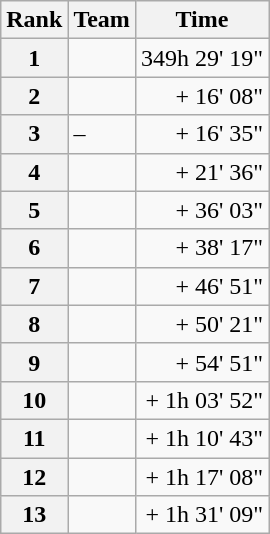<table class="wikitable">
<tr>
<th scope="col">Rank</th>
<th scope="col">Team</th>
<th scope="col">Time</th>
</tr>
<tr>
<th scope="row">1</th>
<td></td>
<td style="text-align:right;">349h 29' 19"</td>
</tr>
<tr>
<th scope="row">2</th>
<td></td>
<td style="text-align:right;">+ 16' 08"</td>
</tr>
<tr>
<th scope="row">3</th>
<td>–</td>
<td style="text-align:right;">+ 16' 35"</td>
</tr>
<tr>
<th scope="row">4</th>
<td></td>
<td style="text-align:right;">+ 21' 36"</td>
</tr>
<tr>
<th scope="row">5</th>
<td></td>
<td style="text-align:right;">+ 36' 03"</td>
</tr>
<tr>
<th scope="row">6</th>
<td></td>
<td style="text-align:right;">+ 38' 17"</td>
</tr>
<tr>
<th scope="row">7</th>
<td></td>
<td style="text-align:right;">+ 46' 51"</td>
</tr>
<tr>
<th scope="row">8</th>
<td></td>
<td style="text-align:right;">+ 50' 21"</td>
</tr>
<tr>
<th scope="row">9</th>
<td></td>
<td style="text-align:right;">+ 54' 51"</td>
</tr>
<tr>
<th scope="row">10</th>
<td></td>
<td style="text-align:right;">+ 1h 03' 52"</td>
</tr>
<tr>
<th scope="row">11</th>
<td></td>
<td style="text-align:right;">+ 1h 10' 43"</td>
</tr>
<tr>
<th scope="row">12</th>
<td></td>
<td style="text-align:right;">+ 1h 17' 08"</td>
</tr>
<tr>
<th scope="row">13</th>
<td></td>
<td style="text-align:right;">+ 1h 31' 09"</td>
</tr>
</table>
